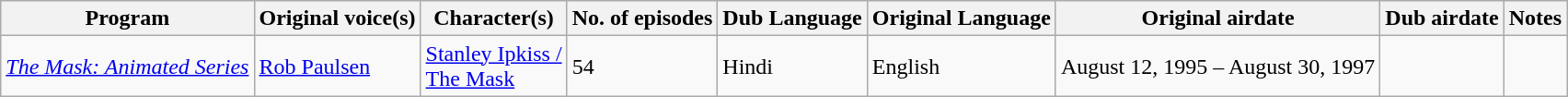<table class="wikitable">
<tr>
<th>Program</th>
<th>Original voice(s)</th>
<th>Character(s)</th>
<th>No. of episodes</th>
<th>Dub Language</th>
<th>Original Language</th>
<th>Original airdate</th>
<th>Dub airdate</th>
<th>Notes</th>
</tr>
<tr>
<td><a href='#'><em>The Mask: Animated Series</em></a></td>
<td><a href='#'>Rob Paulsen</a></td>
<td><a href='#'>Stanley Ipkiss / <br>The Mask</a></td>
<td>54</td>
<td>Hindi</td>
<td>English</td>
<td>August 12, 1995 – August 30, 1997</td>
<td></td>
<td></td>
</tr>
</table>
